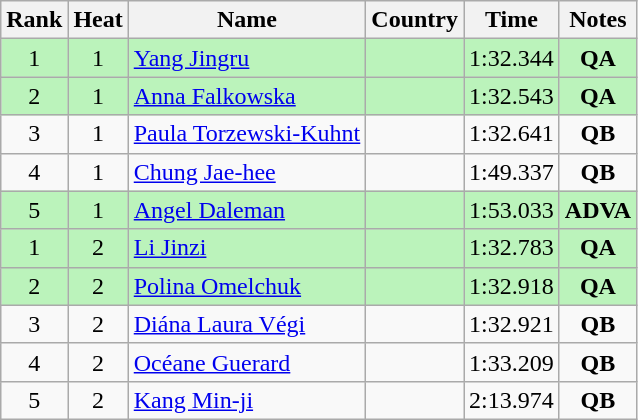<table class="wikitable sortable" style="text-align:center">
<tr>
<th>Rank</th>
<th>Heat</th>
<th>Name</th>
<th>Country</th>
<th>Time</th>
<th>Notes</th>
</tr>
<tr bgcolor=#bbf3bb>
<td>1</td>
<td>1</td>
<td align=left><a href='#'>Yang Jingru</a></td>
<td align=left></td>
<td>1:32.344</td>
<td><strong>QA</strong></td>
</tr>
<tr bgcolor=#bbf3bb>
<td>2</td>
<td>1</td>
<td align=left><a href='#'>Anna Falkowska</a></td>
<td align=left></td>
<td>1:32.543</td>
<td><strong>QA</strong></td>
</tr>
<tr>
<td>3</td>
<td>1</td>
<td align=left><a href='#'>Paula Torzewski-Kuhnt</a></td>
<td align=left></td>
<td>1:32.641</td>
<td><strong>QB</strong></td>
</tr>
<tr>
<td>4</td>
<td>1</td>
<td align=left><a href='#'>Chung Jae-hee</a></td>
<td align=left></td>
<td>1:49.337</td>
<td><strong>QB</strong></td>
</tr>
<tr bgcolor=#bbf3bb>
<td>5</td>
<td>1</td>
<td align=left><a href='#'>Angel Daleman</a></td>
<td align=left></td>
<td>1:53.033</td>
<td><strong>ADVA</strong></td>
</tr>
<tr bgcolor=#bbf3bb>
<td>1</td>
<td>2</td>
<td align=left><a href='#'>Li Jinzi</a></td>
<td align=left></td>
<td>1:32.783</td>
<td><strong>QA</strong></td>
</tr>
<tr bgcolor=#bbf3bb>
<td>2</td>
<td>2</td>
<td align=left><a href='#'>Polina Omelchuk</a></td>
<td align=left></td>
<td>1:32.918</td>
<td><strong>QA</strong></td>
</tr>
<tr>
<td>3</td>
<td>2</td>
<td align=left><a href='#'>Diána Laura Végi</a></td>
<td align=left></td>
<td>1:32.921</td>
<td><strong>QB</strong></td>
</tr>
<tr>
<td>4</td>
<td>2</td>
<td align=left><a href='#'>Océane Guerard</a></td>
<td align=left></td>
<td>1:33.209</td>
<td><strong>QB</strong></td>
</tr>
<tr>
<td>5</td>
<td>2</td>
<td align=left><a href='#'>Kang Min-ji</a></td>
<td align=left></td>
<td>2:13.974</td>
<td><strong>QB</strong></td>
</tr>
</table>
